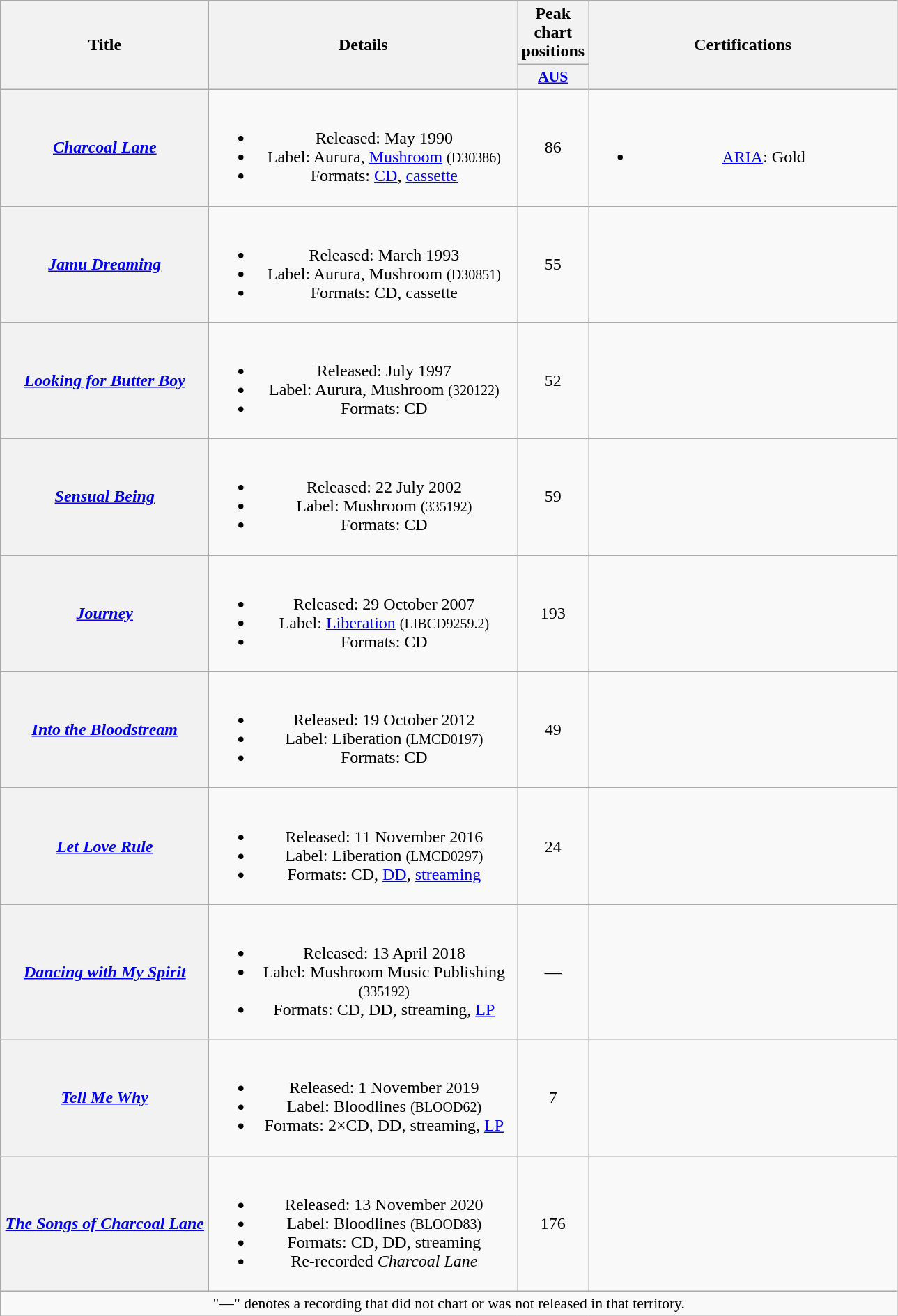<table class="wikitable plainrowheaders" style="text-align:center;">
<tr>
<th scope="col" rowspan="2" style="width:12em;">Title</th>
<th scope="col" rowspan="2" style="width:18em;">Details</th>
<th scope="col" colspan="1">Peak chart positions</th>
<th scope="col" rowspan="2" style="width:18em;">Certifications</th>
</tr>
<tr>
<th scope="col" style="width:3em;font-size:90%;"><a href='#'>AUS</a><br></th>
</tr>
<tr>
<th scope="row"><em><a href='#'>Charcoal Lane</a></em></th>
<td><br><ul><li>Released: May 1990</li><li>Label: Aurura, <a href='#'>Mushroom</a> <small>(D30386)</small></li><li>Formats: <a href='#'>CD</a>, <a href='#'>cassette</a></li></ul></td>
<td>86</td>
<td><br><ul><li><a href='#'>ARIA</a>: Gold</li></ul></td>
</tr>
<tr>
<th scope="row"><em><a href='#'>Jamu Dreaming</a></em></th>
<td><br><ul><li>Released: March 1993</li><li>Label: Aurura, Mushroom <small>(D30851)</small></li><li>Formats: CD, cassette</li></ul></td>
<td>55</td>
<td></td>
</tr>
<tr>
<th scope="row"><em><a href='#'>Looking for Butter Boy</a></em></th>
<td><br><ul><li>Released: July 1997</li><li>Label: Aurura, Mushroom <small>(320122)</small></li><li>Formats: CD</li></ul></td>
<td>52</td>
<td></td>
</tr>
<tr>
<th scope="row"><em><a href='#'>Sensual Being</a></em></th>
<td><br><ul><li>Released: 22 July 2002</li><li>Label: Mushroom <small>(335192)</small></li><li>Formats: CD</li></ul></td>
<td>59</td>
<td></td>
</tr>
<tr>
<th scope="row"><em><a href='#'>Journey</a></em></th>
<td><br><ul><li>Released: 29 October 2007</li><li>Label: <a href='#'>Liberation</a> <small>(LIBCD9259.2)</small></li><li>Formats: CD</li></ul></td>
<td>193</td>
<td></td>
</tr>
<tr>
<th scope="row"><em><a href='#'>Into the Bloodstream</a></em></th>
<td><br><ul><li>Released: 19 October 2012</li><li>Label: Liberation <small>(LMCD0197)</small></li><li>Formats: CD</li></ul></td>
<td>49</td>
<td></td>
</tr>
<tr>
<th scope="row"><em><a href='#'>Let Love Rule</a></em></th>
<td><br><ul><li>Released: 11 November 2016</li><li>Label: Liberation <small>(LMCD0297)</small></li><li>Formats: CD, <a href='#'>DD</a>, <a href='#'>streaming</a></li></ul></td>
<td>24</td>
<td></td>
</tr>
<tr>
<th scope="row"><em><a href='#'>Dancing with My Spirit</a></em></th>
<td><br><ul><li>Released: 13 April 2018</li><li>Label: Mushroom Music Publishing <small>(335192)</small></li><li>Formats: CD, DD, streaming, <a href='#'>LP</a></li></ul></td>
<td>—</td>
<td></td>
</tr>
<tr>
<th scope="row"><em><a href='#'>Tell Me Why</a></em></th>
<td><br><ul><li>Released: 1 November 2019</li><li>Label: Bloodlines <small>(BLOOD62)</small></li><li>Formats: 2×CD, DD, streaming, <a href='#'>LP</a></li></ul></td>
<td>7</td>
<td></td>
</tr>
<tr>
<th scope="row"><em><a href='#'>The Songs of Charcoal Lane</a></em></th>
<td><br><ul><li>Released: 13 November 2020</li><li>Label: Bloodlines <small>(BLOOD83)</small></li><li>Formats: CD, DD, streaming</li><li>Re-recorded <em>Charcoal Lane</em></li></ul></td>
<td>176</td>
<td></td>
</tr>
<tr>
<td colspan="4" style="font-size:90%">"—" denotes a recording that did not chart or was not released in that territory.</td>
</tr>
</table>
